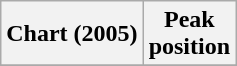<table class="wikitable plainrowheaders" style="text-align:center">
<tr>
<th scope="col">Chart (2005)</th>
<th scope="col">Peak<br>position</th>
</tr>
<tr>
</tr>
</table>
